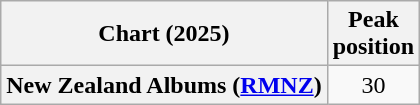<table class="wikitable sortable plainrowheaders" style="text-align:center">
<tr>
<th scope="col">Chart (2025)</th>
<th scope="col">Peak<br>position</th>
</tr>
<tr>
<th scope="row">New Zealand Albums (<a href='#'>RMNZ</a>)</th>
<td>30</td>
</tr>
</table>
